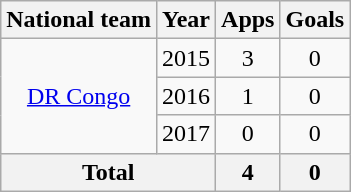<table class="wikitable" style="text-align:center">
<tr>
<th>National team</th>
<th>Year</th>
<th>Apps</th>
<th>Goals</th>
</tr>
<tr>
<td rowspan=3><a href='#'>DR Congo</a></td>
<td>2015</td>
<td>3</td>
<td>0</td>
</tr>
<tr>
<td>2016</td>
<td>1</td>
<td>0</td>
</tr>
<tr>
<td>2017</td>
<td>0</td>
<td>0</td>
</tr>
<tr>
<th colspan=2>Total</th>
<th>4</th>
<th>0</th>
</tr>
</table>
